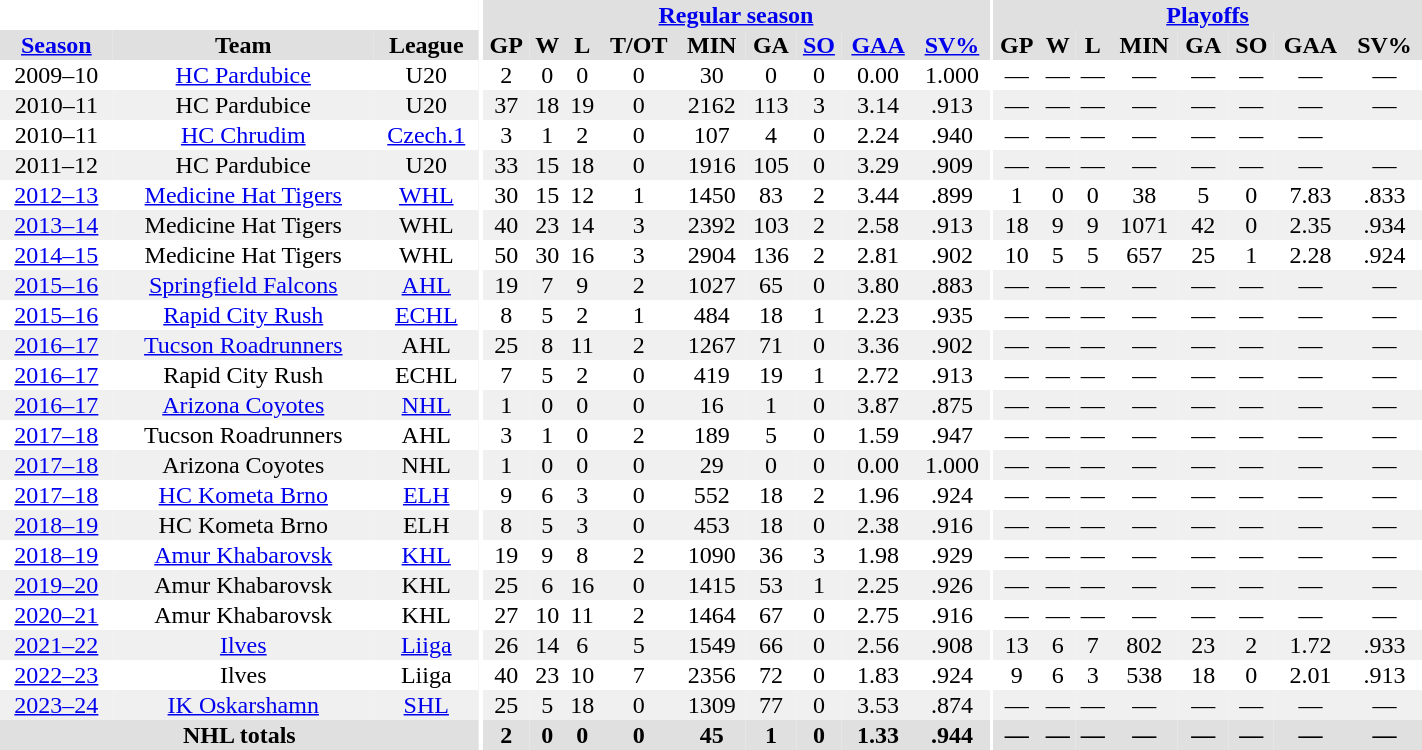<table border="0" cellpadding="1" cellspacing="0" style="text-align:center; width:75%">
<tr ALIGN="center" bgcolor="#e0e0e0">
<th align="center" colspan="3" bgcolor="#ffffff"></th>
<th align="center" rowspan="99" bgcolor="#ffffff"></th>
<th align="center" colspan="9" bgcolor="#e0e0e0"><a href='#'>Regular season</a></th>
<th align="center" rowspan="99" bgcolor="#ffffff"></th>
<th align="center" colspan="8" bgcolor="#e0e0e0"><a href='#'>Playoffs</a></th>
</tr>
<tr ALIGN="center" bgcolor="#e0e0e0">
<th><a href='#'>Season</a></th>
<th>Team</th>
<th>League</th>
<th>GP</th>
<th>W</th>
<th>L</th>
<th>T/OT</th>
<th>MIN</th>
<th>GA</th>
<th><a href='#'>SO</a></th>
<th><a href='#'>GAA</a></th>
<th><a href='#'>SV%</a></th>
<th>GP</th>
<th>W</th>
<th>L</th>
<th>MIN</th>
<th>GA</th>
<th>SO</th>
<th>GAA</th>
<th>SV%</th>
</tr>
<tr ALIGN="center">
<td>2009–10</td>
<td><a href='#'>HC Pardubice</a></td>
<td>U20</td>
<td>2</td>
<td>0</td>
<td>0</td>
<td>0</td>
<td>30</td>
<td>0</td>
<td>0</td>
<td>0.00</td>
<td>1.000</td>
<td>—</td>
<td>—</td>
<td>—</td>
<td>—</td>
<td>—</td>
<td>—</td>
<td>—</td>
<td>—</td>
</tr>
<tr ALIGN="center" bgcolor="#f0f0f0">
<td>2010–11</td>
<td>HC Pardubice</td>
<td>U20</td>
<td>37</td>
<td>18</td>
<td>19</td>
<td>0</td>
<td>2162</td>
<td>113</td>
<td>3</td>
<td>3.14</td>
<td>.913</td>
<td>—</td>
<td>—</td>
<td>—</td>
<td>—</td>
<td>—</td>
<td>—</td>
<td>—</td>
<td>—</td>
</tr>
<tr ALIGN="center">
<td>2010–11</td>
<td><a href='#'>HC Chrudim</a></td>
<td><a href='#'>Czech.1</a></td>
<td>3</td>
<td>1</td>
<td>2</td>
<td>0</td>
<td>107</td>
<td>4</td>
<td>0</td>
<td>2.24</td>
<td>.940</td>
<td>—</td>
<td>—</td>
<td>—</td>
<td>—</td>
<td>—</td>
<td>—</td>
<td>—</td>
</tr>
<tr ALIGN="center" bgcolor="#f0f0f0">
<td>2011–12</td>
<td>HC Pardubice</td>
<td>U20</td>
<td>33</td>
<td>15</td>
<td>18</td>
<td>0</td>
<td>1916</td>
<td>105</td>
<td>0</td>
<td>3.29</td>
<td>.909</td>
<td>—</td>
<td>—</td>
<td>—</td>
<td>—</td>
<td>—</td>
<td>—</td>
<td>—</td>
<td>—</td>
</tr>
<tr ALIGN="center">
<td><a href='#'>2012–13</a></td>
<td><a href='#'>Medicine Hat Tigers</a></td>
<td><a href='#'>WHL</a></td>
<td>30</td>
<td>15</td>
<td>12</td>
<td>1</td>
<td>1450</td>
<td>83</td>
<td>2</td>
<td>3.44</td>
<td>.899</td>
<td>1</td>
<td>0</td>
<td>0</td>
<td>38</td>
<td>5</td>
<td>0</td>
<td>7.83</td>
<td>.833</td>
</tr>
<tr ALIGN="center" bgcolor="#f0f0f0">
<td><a href='#'>2013–14</a></td>
<td>Medicine Hat Tigers</td>
<td>WHL</td>
<td>40</td>
<td>23</td>
<td>14</td>
<td>3</td>
<td>2392</td>
<td>103</td>
<td>2</td>
<td>2.58</td>
<td>.913</td>
<td>18</td>
<td>9</td>
<td>9</td>
<td>1071</td>
<td>42</td>
<td>0</td>
<td>2.35</td>
<td>.934</td>
</tr>
<tr ALIGN="center">
<td><a href='#'>2014–15</a></td>
<td>Medicine Hat Tigers</td>
<td>WHL</td>
<td>50</td>
<td>30</td>
<td>16</td>
<td>3</td>
<td>2904</td>
<td>136</td>
<td>2</td>
<td>2.81</td>
<td>.902</td>
<td>10</td>
<td>5</td>
<td>5</td>
<td>657</td>
<td>25</td>
<td>1</td>
<td>2.28</td>
<td>.924</td>
</tr>
<tr ALIGN="center" bgcolor="#f0f0f0">
<td><a href='#'>2015–16</a></td>
<td><a href='#'>Springfield Falcons</a></td>
<td><a href='#'>AHL</a></td>
<td>19</td>
<td>7</td>
<td>9</td>
<td>2</td>
<td>1027</td>
<td>65</td>
<td>0</td>
<td>3.80</td>
<td>.883</td>
<td>—</td>
<td>—</td>
<td>—</td>
<td>—</td>
<td>—</td>
<td>—</td>
<td>—</td>
<td>—</td>
</tr>
<tr ALIGN="center">
<td><a href='#'>2015–16</a></td>
<td><a href='#'>Rapid City Rush</a></td>
<td><a href='#'>ECHL</a></td>
<td>8</td>
<td>5</td>
<td>2</td>
<td>1</td>
<td>484</td>
<td>18</td>
<td>1</td>
<td>2.23</td>
<td>.935</td>
<td>—</td>
<td>—</td>
<td>—</td>
<td>—</td>
<td>—</td>
<td>—</td>
<td>—</td>
<td>—</td>
</tr>
<tr ALIGN="center" bgcolor="#f0f0f0">
<td><a href='#'>2016–17</a></td>
<td><a href='#'>Tucson Roadrunners</a></td>
<td>AHL</td>
<td>25</td>
<td>8</td>
<td>11</td>
<td>2</td>
<td>1267</td>
<td>71</td>
<td>0</td>
<td>3.36</td>
<td>.902</td>
<td>—</td>
<td>—</td>
<td>—</td>
<td>—</td>
<td>—</td>
<td>—</td>
<td>—</td>
<td>—</td>
</tr>
<tr ALIGN="center">
<td><a href='#'>2016–17</a></td>
<td>Rapid City Rush</td>
<td>ECHL</td>
<td>7</td>
<td>5</td>
<td>2</td>
<td>0</td>
<td>419</td>
<td>19</td>
<td>1</td>
<td>2.72</td>
<td>.913</td>
<td>—</td>
<td>—</td>
<td>—</td>
<td>—</td>
<td>—</td>
<td>—</td>
<td>—</td>
<td>—</td>
</tr>
<tr ALIGN="center" bgcolor="#f0f0f0">
<td><a href='#'>2016–17</a></td>
<td><a href='#'>Arizona Coyotes</a></td>
<td><a href='#'>NHL</a></td>
<td>1</td>
<td>0</td>
<td>0</td>
<td>0</td>
<td>16</td>
<td>1</td>
<td>0</td>
<td>3.87</td>
<td>.875</td>
<td>—</td>
<td>—</td>
<td>—</td>
<td>—</td>
<td>—</td>
<td>—</td>
<td>—</td>
<td>—</td>
</tr>
<tr ALIGN="center">
<td><a href='#'>2017–18</a></td>
<td>Tucson Roadrunners</td>
<td>AHL</td>
<td>3</td>
<td>1</td>
<td>0</td>
<td>2</td>
<td>189</td>
<td>5</td>
<td>0</td>
<td>1.59</td>
<td>.947</td>
<td>—</td>
<td>—</td>
<td>—</td>
<td>—</td>
<td>—</td>
<td>—</td>
<td>—</td>
<td>—</td>
</tr>
<tr ALIGN="center" bgcolor="#f0f0f0">
<td><a href='#'>2017–18</a></td>
<td>Arizona Coyotes</td>
<td>NHL</td>
<td>1</td>
<td>0</td>
<td>0</td>
<td>0</td>
<td>29</td>
<td>0</td>
<td>0</td>
<td>0.00</td>
<td>1.000</td>
<td>—</td>
<td>—</td>
<td>—</td>
<td>—</td>
<td>—</td>
<td>—</td>
<td>—</td>
<td>—</td>
</tr>
<tr ALIGN="center">
<td><a href='#'>2017–18</a></td>
<td><a href='#'>HC Kometa Brno</a></td>
<td><a href='#'>ELH</a></td>
<td>9</td>
<td>6</td>
<td>3</td>
<td>0</td>
<td>552</td>
<td>18</td>
<td>2</td>
<td>1.96</td>
<td>.924</td>
<td>—</td>
<td>—</td>
<td>—</td>
<td>—</td>
<td>—</td>
<td>—</td>
<td>—</td>
<td>—</td>
</tr>
<tr ALIGN="center" bgcolor="#f0f0f0">
<td><a href='#'>2018–19</a></td>
<td>HC Kometa Brno</td>
<td>ELH</td>
<td>8</td>
<td>5</td>
<td>3</td>
<td>0</td>
<td>453</td>
<td>18</td>
<td>0</td>
<td>2.38</td>
<td>.916</td>
<td>—</td>
<td>—</td>
<td>—</td>
<td>—</td>
<td>—</td>
<td>—</td>
<td>—</td>
<td>—</td>
</tr>
<tr ALIGN="center">
<td><a href='#'>2018–19</a></td>
<td><a href='#'>Amur Khabarovsk</a></td>
<td><a href='#'>KHL</a></td>
<td>19</td>
<td>9</td>
<td>8</td>
<td>2</td>
<td>1090</td>
<td>36</td>
<td>3</td>
<td>1.98</td>
<td>.929</td>
<td>—</td>
<td>—</td>
<td>—</td>
<td>—</td>
<td>—</td>
<td>—</td>
<td>—</td>
<td>—</td>
</tr>
<tr ALIGN="center" bgcolor="#f0f0f0">
<td><a href='#'>2019–20</a></td>
<td>Amur Khabarovsk</td>
<td>KHL</td>
<td>25</td>
<td>6</td>
<td>16</td>
<td>0</td>
<td>1415</td>
<td>53</td>
<td>1</td>
<td>2.25</td>
<td>.926</td>
<td>—</td>
<td>—</td>
<td>—</td>
<td>—</td>
<td>—</td>
<td>—</td>
<td>—</td>
<td>—</td>
</tr>
<tr ALIGN="center">
<td><a href='#'>2020–21</a></td>
<td>Amur Khabarovsk</td>
<td>KHL</td>
<td>27</td>
<td>10</td>
<td>11</td>
<td>2</td>
<td>1464</td>
<td>67</td>
<td>0</td>
<td>2.75</td>
<td>.916</td>
<td>—</td>
<td>—</td>
<td>—</td>
<td>—</td>
<td>—</td>
<td>—</td>
<td>—</td>
<td>—</td>
</tr>
<tr ALIGN="center" bgcolor="#f0f0f0">
<td><a href='#'>2021–22</a></td>
<td><a href='#'>Ilves</a></td>
<td><a href='#'>Liiga</a></td>
<td>26</td>
<td>14</td>
<td>6</td>
<td>5</td>
<td>1549</td>
<td>66</td>
<td>0</td>
<td>2.56</td>
<td>.908</td>
<td>13</td>
<td>6</td>
<td>7</td>
<td>802</td>
<td>23</td>
<td>2</td>
<td>1.72</td>
<td>.933</td>
</tr>
<tr ALIGN="center">
<td><a href='#'>2022–23</a></td>
<td>Ilves</td>
<td>Liiga</td>
<td>40</td>
<td>23</td>
<td>10</td>
<td>7</td>
<td>2356</td>
<td>72</td>
<td>0</td>
<td>1.83</td>
<td>.924</td>
<td>9</td>
<td>6</td>
<td>3</td>
<td>538</td>
<td>18</td>
<td>0</td>
<td>2.01</td>
<td>.913</td>
</tr>
<tr ALIGN="center" bgcolor="#f0f0f0">
<td><a href='#'>2023–24</a></td>
<td><a href='#'>IK Oskarshamn</a></td>
<td><a href='#'>SHL</a></td>
<td>25</td>
<td>5</td>
<td>18</td>
<td>0</td>
<td>1309</td>
<td>77</td>
<td>0</td>
<td>3.53</td>
<td>.874</td>
<td>—</td>
<td>—</td>
<td>—</td>
<td>—</td>
<td>—</td>
<td>—</td>
<td>—</td>
<td>—</td>
</tr>
<tr ALIGN="center" bgcolor="#e0e0e0">
<th colspan="3" align="center">NHL totals</th>
<th>2</th>
<th>0</th>
<th>0</th>
<th>0</th>
<th>45</th>
<th>1</th>
<th>0</th>
<th>1.33</th>
<th>.944</th>
<th>—</th>
<th>—</th>
<th>—</th>
<th>—</th>
<th>—</th>
<th>—</th>
<th>—</th>
<th>—</th>
</tr>
</table>
